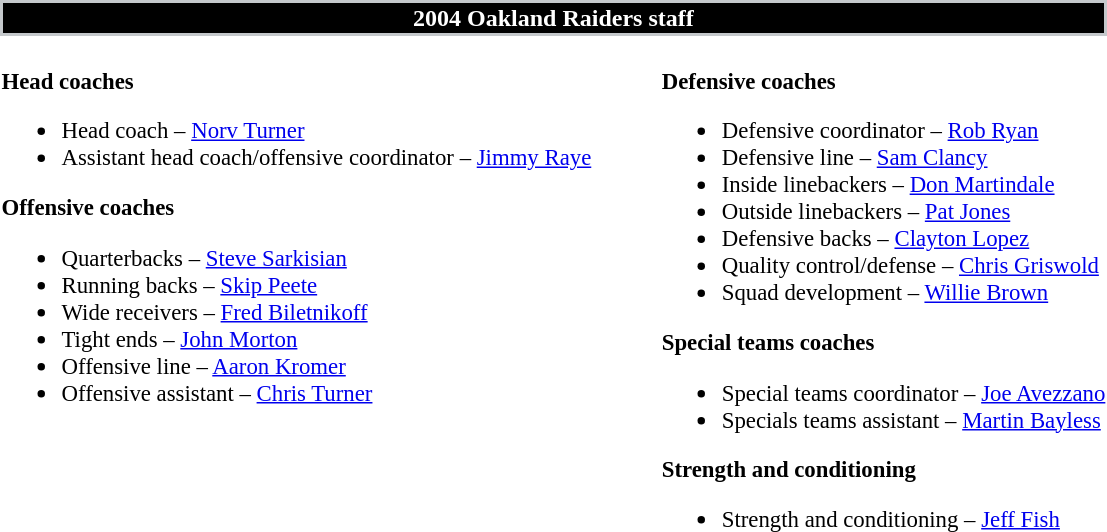<table class="toccolours" style="text-align: left;">
<tr>
<th colspan="7" style="background:black; color:white; border:2px solid #c4c8cb; text-align:center;">2004 Oakland Raiders staff</th>
</tr>
<tr>
<td style="font-size:95%; vertical-align:top;"><br><strong>Head coaches</strong><ul><li>Head coach – <a href='#'>Norv Turner</a></li><li>Assistant head coach/offensive coordinator – <a href='#'>Jimmy Raye</a></li></ul><strong>Offensive coaches</strong><ul><li>Quarterbacks – <a href='#'>Steve Sarkisian</a></li><li>Running backs – <a href='#'>Skip Peete</a></li><li>Wide receivers – <a href='#'>Fred Biletnikoff</a></li><li>Tight ends – <a href='#'>John Morton</a></li><li>Offensive line – <a href='#'>Aaron Kromer</a></li><li>Offensive assistant – <a href='#'>Chris Turner</a></li></ul></td>
<td width="35"> </td>
<td valign="top"></td>
<td style="font-size:95%; vertical-align:top;"><br><strong>Defensive coaches</strong><ul><li>Defensive coordinator – <a href='#'>Rob Ryan</a></li><li>Defensive line – <a href='#'>Sam Clancy</a></li><li>Inside linebackers – <a href='#'>Don Martindale</a></li><li>Outside linebackers – <a href='#'>Pat Jones</a></li><li>Defensive backs – <a href='#'>Clayton Lopez</a></li><li>Quality control/defense – <a href='#'>Chris Griswold</a></li><li>Squad development – <a href='#'>Willie Brown</a></li></ul><strong>Special teams coaches</strong><ul><li>Special teams coordinator – <a href='#'>Joe Avezzano</a></li><li>Specials teams assistant – <a href='#'>Martin Bayless</a></li></ul><strong>Strength and conditioning</strong><ul><li>Strength and conditioning – <a href='#'>Jeff Fish</a></li></ul></td>
</tr>
</table>
